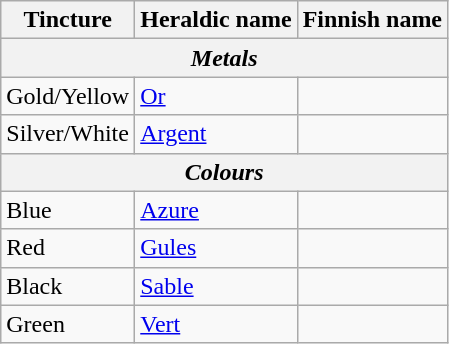<table class="wikitable">
<tr>
<th>Tincture</th>
<th>Heraldic name</th>
<th>Finnish name</th>
</tr>
<tr>
<th colspan=3><em>Metals</em></th>
</tr>
<tr>
<td>Gold/Yellow</td>
<td><a href='#'>Or</a></td>
<td></td>
</tr>
<tr>
<td>Silver/White</td>
<td><a href='#'>Argent</a></td>
<td></td>
</tr>
<tr>
<th colspan=3><em>Colours</em></th>
</tr>
<tr>
<td>Blue</td>
<td><a href='#'>Azure</a></td>
<td></td>
</tr>
<tr>
<td>Red</td>
<td><a href='#'>Gules</a></td>
<td></td>
</tr>
<tr>
<td>Black</td>
<td><a href='#'>Sable</a></td>
<td></td>
</tr>
<tr>
<td>Green</td>
<td><a href='#'>Vert</a></td>
<td></td>
</tr>
</table>
